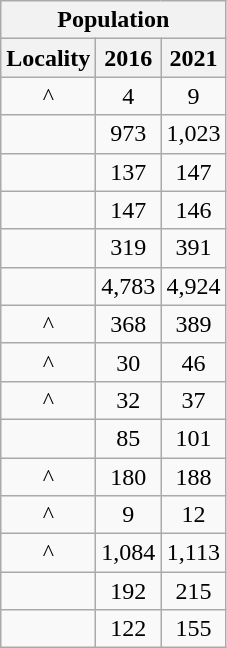<table class="wikitable" style="text-align:center;">
<tr>
<th colspan="3" style="text-align:center;  font-weight:bold">Population</th>
</tr>
<tr>
<th style="text-align:center; background:  font-weight:bold">Locality</th>
<th style="text-align:center; background:  font-weight:bold"><strong>2016</strong></th>
<th style="text-align:center; background:  font-weight:bold"><strong>2021</strong></th>
</tr>
<tr>
<td>^</td>
<td>4</td>
<td>9</td>
</tr>
<tr>
<td></td>
<td>973</td>
<td>1,023</td>
</tr>
<tr>
<td></td>
<td>137</td>
<td>147</td>
</tr>
<tr>
<td></td>
<td>147</td>
<td>146</td>
</tr>
<tr>
<td></td>
<td>319</td>
<td>391</td>
</tr>
<tr>
<td></td>
<td>4,783</td>
<td>4,924</td>
</tr>
<tr>
<td>^</td>
<td>368</td>
<td>389</td>
</tr>
<tr>
<td>^</td>
<td>30</td>
<td>46</td>
</tr>
<tr>
<td>^</td>
<td>32</td>
<td>37</td>
</tr>
<tr>
<td></td>
<td>85</td>
<td>101</td>
</tr>
<tr>
<td>^</td>
<td>180</td>
<td>188</td>
</tr>
<tr>
<td>^</td>
<td>9</td>
<td>12</td>
</tr>
<tr>
<td>^</td>
<td>1,084</td>
<td>1,113</td>
</tr>
<tr>
<td></td>
<td>192</td>
<td>215</td>
</tr>
<tr>
<td></td>
<td>122</td>
<td>155</td>
</tr>
</table>
